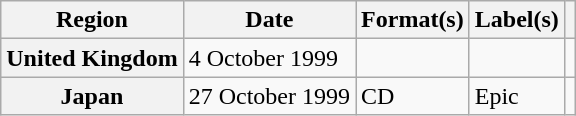<table class="wikitable plainrowheaders">
<tr>
<th scope="col">Region</th>
<th scope="col">Date</th>
<th scope="col">Format(s)</th>
<th scope="col">Label(s)</th>
<th scope="col"></th>
</tr>
<tr>
<th scope="row">United Kingdom</th>
<td>4 October 1999</td>
<td></td>
<td></td>
<td></td>
</tr>
<tr>
<th scope="row">Japan</th>
<td>27 October 1999</td>
<td>CD</td>
<td>Epic</td>
<td></td>
</tr>
</table>
